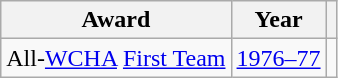<table class="wikitable">
<tr>
<th>Award</th>
<th>Year</th>
<th></th>
</tr>
<tr>
<td>All-<a href='#'>WCHA</a> <a href='#'>First Team</a></td>
<td><a href='#'>1976–77</a></td>
<td></td>
</tr>
</table>
